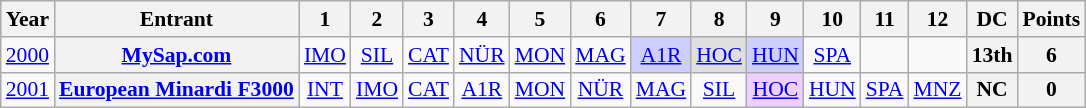<table class="wikitable" style="text-align:center; font-size:90%">
<tr>
<th>Year</th>
<th>Entrant</th>
<th>1</th>
<th>2</th>
<th>3</th>
<th>4</th>
<th>5</th>
<th>6</th>
<th>7</th>
<th>8</th>
<th>9</th>
<th>10</th>
<th>11</th>
<th>12</th>
<th>DC</th>
<th>Points</th>
</tr>
<tr>
<td><a href='#'>2000</a></td>
<th><a href='#'>MySap.com</a></th>
<td><a href='#'>IMO</a></td>
<td><a href='#'>SIL</a></td>
<td><a href='#'>CAT</a></td>
<td><a href='#'>NÜR</a></td>
<td><a href='#'>MON</a></td>
<td><a href='#'>MAG</a></td>
<td style="background:#cfcfff;"><a href='#'>A1R</a><br></td>
<td style="background:#dfdfdf;"><a href='#'>HOC</a><br></td>
<td style="background:#cfcfff;"><a href='#'>HUN</a><br></td>
<td><a href='#'>SPA</a><br></td>
<td></td>
<td></td>
<th>13th</th>
<th>6</th>
</tr>
<tr>
<td><a href='#'>2001</a></td>
<th><a href='#'>European Minardi F3000</a></th>
<td><a href='#'>INT</a></td>
<td><a href='#'>IMO</a></td>
<td><a href='#'>CAT</a></td>
<td><a href='#'>A1R</a></td>
<td><a href='#'>MON</a></td>
<td><a href='#'>NÜR</a></td>
<td><a href='#'>MAG</a></td>
<td><a href='#'>SIL</a></td>
<td style="background:#efcfff;"><a href='#'>HOC</a><br></td>
<td><a href='#'>HUN</a></td>
<td><a href='#'>SPA</a></td>
<td><a href='#'>MNZ</a></td>
<th>NC</th>
<th>0</th>
</tr>
</table>
